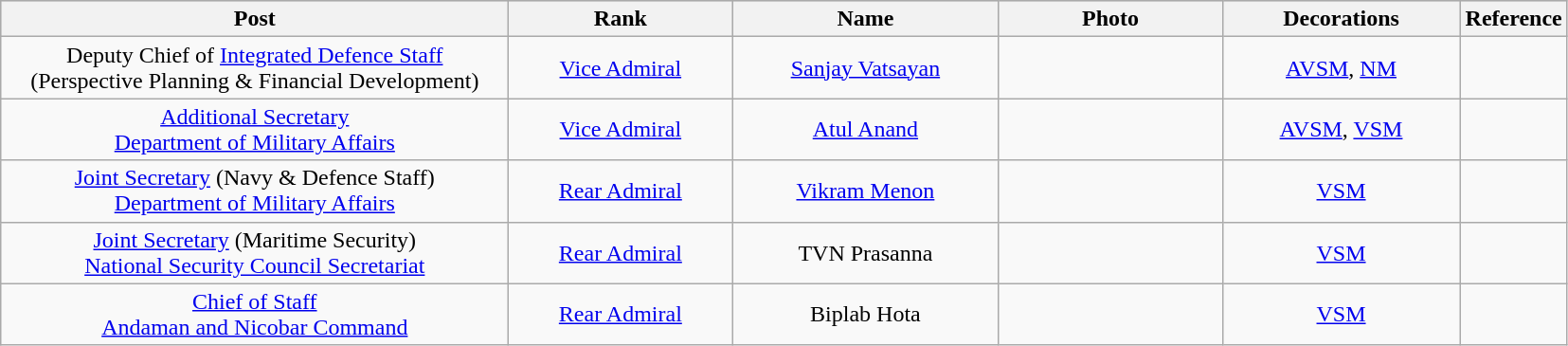<table class="wikitable" style="text-align:center">
<tr style="background:#cccccc">
<th scope="col" style="width: 350px;">Post</th>
<th scope="col" style="width: 150px;">Rank</th>
<th scope="col" style="width: 180px;">Name</th>
<th scope="col" style="width: 150px;">Photo</th>
<th scope="col" style="width: 160px;">Decorations</th>
<th scope="col" style="width: 5px;">Reference</th>
</tr>
<tr>
<td>Deputy Chief of <a href='#'>Integrated Defence Staff</a><br>(Perspective Planning & Financial Development)</td>
<td><a href='#'>Vice Admiral</a></td>
<td><a href='#'>Sanjay Vatsayan</a></td>
<td></td>
<td><a href='#'>AVSM</a>, <a href='#'>NM</a></td>
<td></td>
</tr>
<tr>
<td><a href='#'>Additional Secretary</a><br><a href='#'>Department of Military Affairs</a></td>
<td><a href='#'>Vice Admiral</a></td>
<td><a href='#'>Atul Anand</a></td>
<td></td>
<td><a href='#'>AVSM</a>, <a href='#'>VSM</a></td>
<td></td>
</tr>
<tr>
<td><a href='#'>Joint Secretary</a> (Navy & Defence Staff) <br><a href='#'>Department of Military Affairs</a></td>
<td><a href='#'>Rear Admiral</a></td>
<td><a href='#'>Vikram Menon</a></td>
<td></td>
<td><a href='#'>VSM</a></td>
<td></td>
</tr>
<tr>
<td><a href='#'>Joint Secretary</a> (Maritime Security)<br><a href='#'>National Security Council Secretariat</a></td>
<td><a href='#'>Rear Admiral</a></td>
<td>TVN Prasanna</td>
<td></td>
<td><a href='#'>VSM</a></td>
<td></td>
</tr>
<tr>
<td><a href='#'>Chief of Staff</a><br><a href='#'>Andaman and Nicobar Command</a></td>
<td><a href='#'>Rear Admiral</a></td>
<td>Biplab Hota</td>
<td></td>
<td><a href='#'>VSM</a></td>
<td></td>
</tr>
</table>
